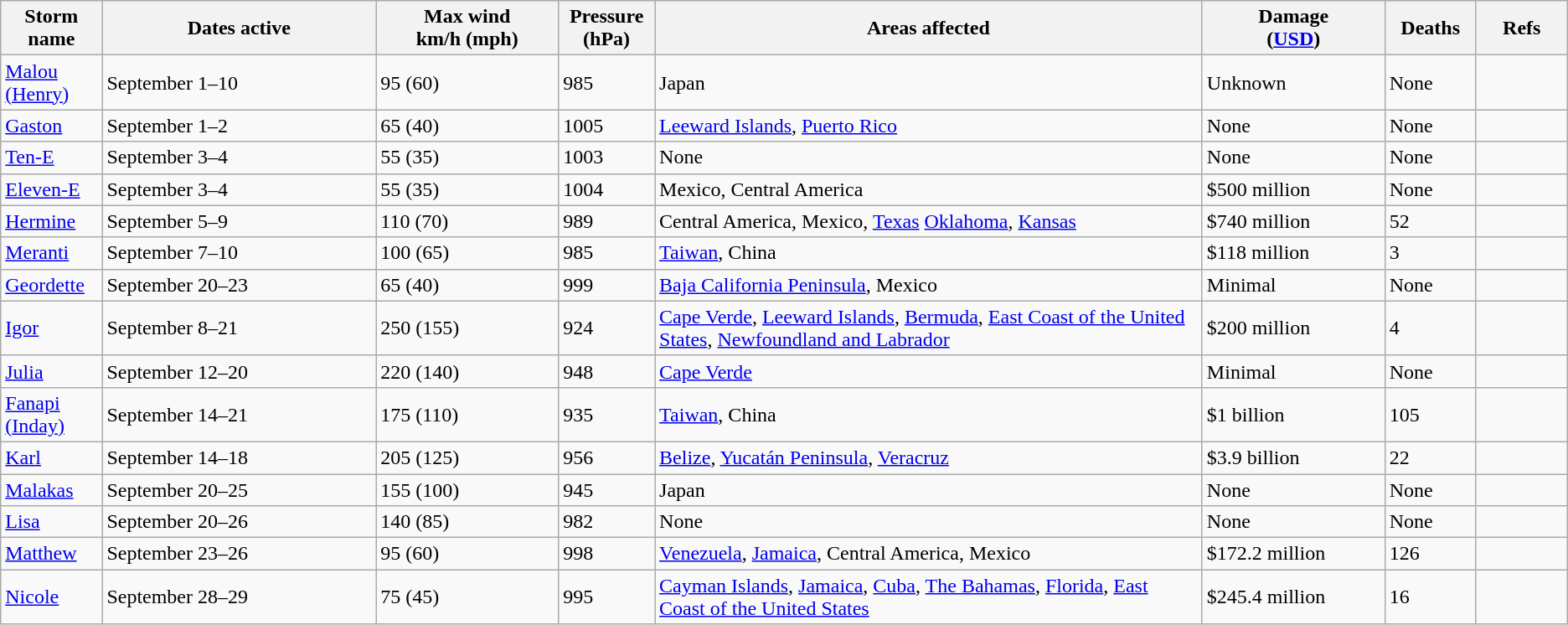<table class="wikitable sortable">
<tr>
<th width="5%">Storm name</th>
<th width="15%">Dates active</th>
<th width="10%">Max wind<br>km/h (mph)</th>
<th width="5%">Pressure<br>(hPa)</th>
<th width="30%">Areas affected</th>
<th width="10%">Damage<br>(<a href='#'>USD</a>)</th>
<th width="5%">Deaths</th>
<th width="5%">Refs</th>
</tr>
<tr>
<td><a href='#'>Malou (Henry)</a></td>
<td>September 1–10</td>
<td>95 (60)</td>
<td>985</td>
<td>Japan</td>
<td>Unknown</td>
<td>None</td>
<td></td>
</tr>
<tr>
<td><a href='#'>Gaston</a></td>
<td>September 1–2</td>
<td>65 (40)</td>
<td>1005</td>
<td><a href='#'>Leeward Islands</a>, <a href='#'>Puerto Rico</a></td>
<td>None</td>
<td>None</td>
<td></td>
</tr>
<tr>
<td><a href='#'>Ten-E</a></td>
<td>September 3–4</td>
<td>55 (35)</td>
<td>1003</td>
<td>None</td>
<td>None</td>
<td>None</td>
<td></td>
</tr>
<tr>
<td><a href='#'>Eleven-E</a></td>
<td>September 3–4</td>
<td>55 (35)</td>
<td>1004</td>
<td>Mexico, Central America</td>
<td>$500 million</td>
<td>None</td>
<td></td>
</tr>
<tr>
<td><a href='#'>Hermine</a></td>
<td>September 5–9</td>
<td>110 (70)</td>
<td>989</td>
<td>Central America, Mexico, <a href='#'>Texas</a> <a href='#'>Oklahoma</a>, <a href='#'>Kansas</a></td>
<td>$740 million</td>
<td>52</td>
<td></td>
</tr>
<tr>
<td><a href='#'>Meranti</a></td>
<td>September 7–10</td>
<td>100 (65)</td>
<td>985</td>
<td><a href='#'>Taiwan</a>, China</td>
<td>$118 million</td>
<td>3</td>
<td></td>
</tr>
<tr>
<td><a href='#'>Geordette</a></td>
<td>September 20–23</td>
<td>65 (40)</td>
<td>999</td>
<td><a href='#'>Baja California Peninsula</a>, Mexico</td>
<td>Minimal</td>
<td>None</td>
<td></td>
</tr>
<tr>
<td><a href='#'>Igor</a></td>
<td>September 8–21</td>
<td>250 (155)</td>
<td>924</td>
<td><a href='#'>Cape Verde</a>, <a href='#'>Leeward Islands</a>, <a href='#'>Bermuda</a>, <a href='#'>East Coast of the United States</a>, <a href='#'>Newfoundland and Labrador</a></td>
<td>$200 million</td>
<td>4</td>
<td></td>
</tr>
<tr>
<td><a href='#'>Julia</a></td>
<td>September 12–20</td>
<td>220 (140)</td>
<td>948</td>
<td><a href='#'>Cape Verde</a></td>
<td>Minimal</td>
<td>None</td>
<td></td>
</tr>
<tr>
<td><a href='#'>Fanapi (Inday)</a></td>
<td>September 14–21</td>
<td>175 (110)</td>
<td>935</td>
<td><a href='#'>Taiwan</a>, China</td>
<td>$1 billion</td>
<td>105</td>
<td></td>
</tr>
<tr>
<td><a href='#'>Karl</a></td>
<td>September 14–18</td>
<td>205 (125)</td>
<td>956</td>
<td><a href='#'>Belize</a>, <a href='#'>Yucatán Peninsula</a>, <a href='#'>Veracruz</a></td>
<td>$3.9 billion</td>
<td>22</td>
<td></td>
</tr>
<tr>
<td><a href='#'>Malakas</a></td>
<td>September 20–25</td>
<td>155 (100)</td>
<td>945</td>
<td>Japan</td>
<td>None</td>
<td>None</td>
<td></td>
</tr>
<tr>
<td><a href='#'>Lisa</a></td>
<td>September 20–26</td>
<td>140 (85)</td>
<td>982</td>
<td>None</td>
<td>None</td>
<td>None</td>
<td></td>
</tr>
<tr>
<td><a href='#'>Matthew</a></td>
<td>September 23–26</td>
<td>95 (60)</td>
<td>998</td>
<td><a href='#'>Venezuela</a>, <a href='#'>Jamaica</a>, Central America, Mexico</td>
<td>$172.2 million</td>
<td>126</td>
<td></td>
</tr>
<tr>
<td><a href='#'>Nicole</a></td>
<td>September 28–29</td>
<td>75 (45)</td>
<td>995</td>
<td><a href='#'>Cayman Islands</a>, <a href='#'>Jamaica</a>, <a href='#'>Cuba</a>, <a href='#'>The Bahamas</a>, <a href='#'>Florida</a>, <a href='#'>East Coast of the United States</a></td>
<td>$245.4 million</td>
<td>16</td>
<td></td>
</tr>
</table>
